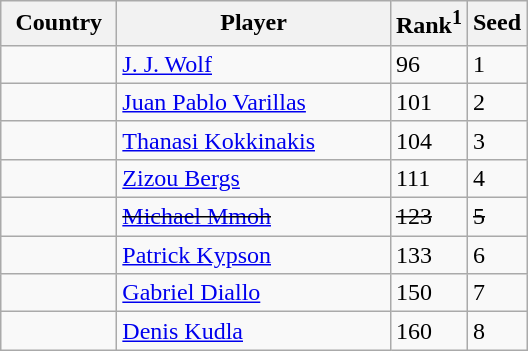<table class="sortable wikitable">
<tr>
<th width="70">Country</th>
<th width="175">Player</th>
<th>Rank<sup>1</sup></th>
<th>Seed</th>
</tr>
<tr>
<td></td>
<td><a href='#'>J. J. Wolf</a></td>
<td>96</td>
<td>1</td>
</tr>
<tr>
<td></td>
<td><a href='#'>Juan Pablo Varillas</a></td>
<td>101</td>
<td>2</td>
</tr>
<tr>
<td></td>
<td><a href='#'>Thanasi Kokkinakis</a></td>
<td>104</td>
<td>3</td>
</tr>
<tr>
<td></td>
<td><a href='#'>Zizou Bergs</a></td>
<td>111</td>
<td>4</td>
</tr>
<tr>
<td><s></s></td>
<td><s><a href='#'>Michael Mmoh</a></s></td>
<td><s>123</s></td>
<td><s>5</s></td>
</tr>
<tr>
<td></td>
<td><a href='#'>Patrick Kypson</a></td>
<td>133</td>
<td>6</td>
</tr>
<tr>
<td></td>
<td><a href='#'>Gabriel Diallo</a></td>
<td>150</td>
<td>7</td>
</tr>
<tr>
<td></td>
<td><a href='#'>Denis Kudla</a></td>
<td>160</td>
<td>8</td>
</tr>
</table>
